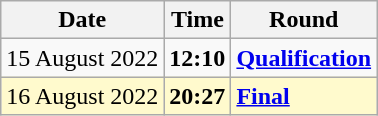<table class="wikitable">
<tr>
<th>Date</th>
<th>Time</th>
<th>Round</th>
</tr>
<tr>
<td>15 August 2022</td>
<td><strong>12:10</strong></td>
<td><strong><a href='#'>Qualification</a></strong></td>
</tr>
<tr style=background:lemonchiffon>
<td>16 August 2022</td>
<td><strong>20:27</strong></td>
<td><strong><a href='#'>Final</a></strong></td>
</tr>
</table>
